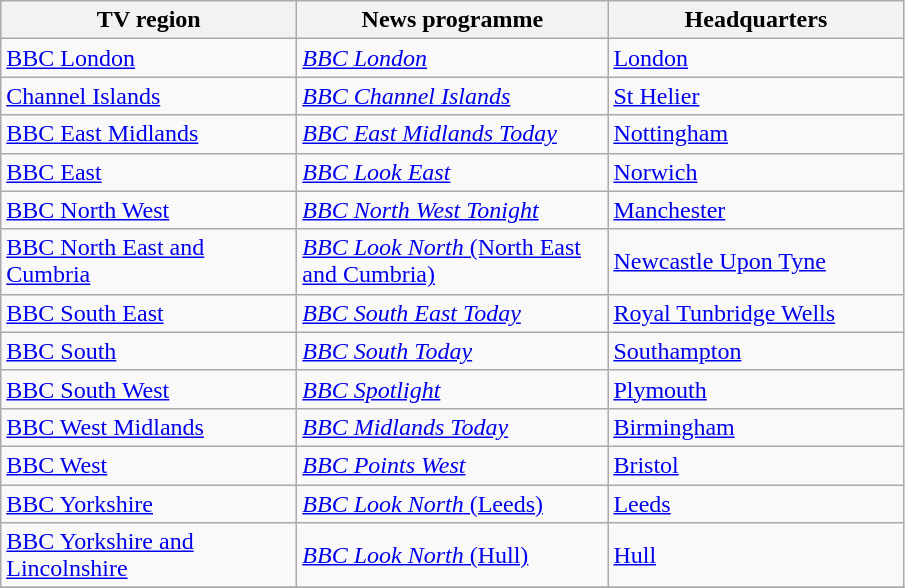<table class=wikitable>
<tr>
<th width=190>TV region</th>
<th width="200">News programme</th>
<th width="190">Headquarters</th>
</tr>
<tr>
<td><a href='#'>BBC London</a></td>
<td><a href='#'><em>BBC London</em></a></td>
<td><a href='#'>London</a></td>
</tr>
<tr>
<td><a href='#'>Channel Islands</a></td>
<td><a href='#'><em>BBC Channel Islands</em></a></td>
<td><a href='#'>St Helier</a></td>
</tr>
<tr>
<td><a href='#'>BBC East Midlands</a></td>
<td><em><a href='#'>BBC East Midlands Today</a></em></td>
<td><a href='#'>Nottingham</a></td>
</tr>
<tr>
<td><a href='#'>BBC East</a></td>
<td><em><a href='#'>BBC Look East</a></em></td>
<td><a href='#'>Norwich</a></td>
</tr>
<tr>
<td><a href='#'>BBC North West</a></td>
<td><em><a href='#'>BBC North West Tonight</a></em></td>
<td><a href='#'>Manchester</a></td>
</tr>
<tr>
<td><a href='#'>BBC North East and Cumbria</a></td>
<td><a href='#'><em>BBC Look North</em> (North East and Cumbria)</a></td>
<td><a href='#'>Newcastle Upon Tyne</a></td>
</tr>
<tr>
<td><a href='#'>BBC South East</a></td>
<td><em><a href='#'>BBC South East Today</a></em></td>
<td><a href='#'>Royal Tunbridge Wells</a></td>
</tr>
<tr>
<td><a href='#'>BBC South</a></td>
<td><em><a href='#'>BBC South Today</a></em></td>
<td><a href='#'>Southampton</a></td>
</tr>
<tr>
<td><a href='#'>BBC South West</a></td>
<td><a href='#'><em>BBC Spotlight</em></a></td>
<td><a href='#'>Plymouth</a></td>
</tr>
<tr>
<td><a href='#'>BBC West Midlands</a></td>
<td><a href='#'><em>BBC Midlands Today</em></a></td>
<td><a href='#'>Birmingham</a></td>
</tr>
<tr>
<td><a href='#'>BBC West</a></td>
<td><em><a href='#'>BBC Points West</a></em></td>
<td><a href='#'>Bristol</a></td>
</tr>
<tr>
<td><a href='#'>BBC Yorkshire</a></td>
<td><a href='#'><em>BBC Look North</em> (Leeds)</a></td>
<td><a href='#'>Leeds</a></td>
</tr>
<tr>
<td><a href='#'>BBC Yorkshire and Lincolnshire</a></td>
<td><a href='#'><em>BBC Look North</em> (Hull)</a></td>
<td><a href='#'>Hull</a></td>
</tr>
<tr>
</tr>
</table>
